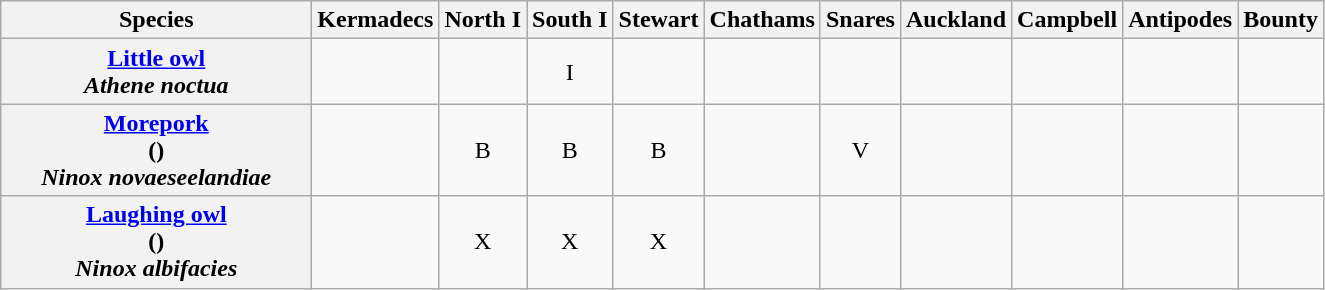<table class="wikitable" style="text-align:center">
<tr>
<th width="200">Species</th>
<th>Kermadecs</th>
<th>North I</th>
<th>South I</th>
<th>Stewart</th>
<th>Chathams</th>
<th>Snares</th>
<th>Auckland</th>
<th>Campbell</th>
<th>Antipodes</th>
<th>Bounty</th>
</tr>
<tr>
<th><a href='#'>Little owl</a><br><em>Athene noctua</em></th>
<td></td>
<td></td>
<td>I</td>
<td></td>
<td></td>
<td></td>
<td></td>
<td></td>
<td></td>
<td></td>
</tr>
<tr>
<th><a href='#'>Morepork</a><br>()<br><em>Ninox novaeseelandiae</em></th>
<td></td>
<td>B</td>
<td>B</td>
<td>B</td>
<td></td>
<td>V</td>
<td></td>
<td></td>
<td></td>
<td></td>
</tr>
<tr>
<th><a href='#'>Laughing owl</a><br>()<br><em>Ninox albifacies</em></th>
<td></td>
<td>X</td>
<td>X</td>
<td>X</td>
<td></td>
<td></td>
<td></td>
<td></td>
<td></td>
<td></td>
</tr>
</table>
